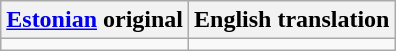<table class="wikitable">
<tr>
<th><a href='#'>Estonian</a> original</th>
<th>English translation</th>
</tr>
<tr style="vertical-align:top; white-space:nowrap;">
<td></td>
<td></td>
</tr>
</table>
